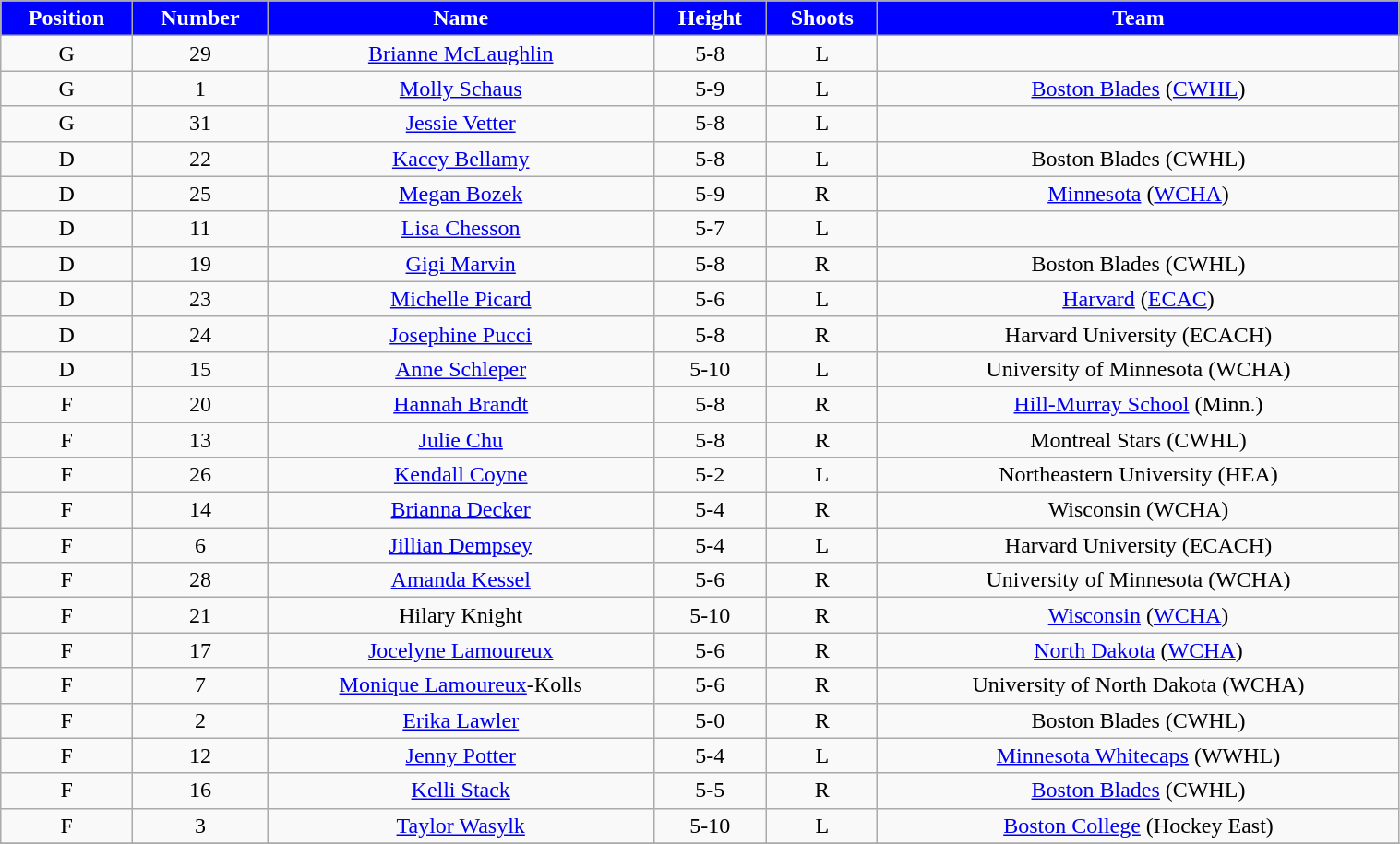<table class="wikitable" width="80%">
<tr align="center"  style=" background:blue; color:#FFFFFF;">
<td><strong>Position</strong></td>
<td><strong>Number</strong></td>
<td><strong>Name</strong></td>
<td><strong>Height</strong></td>
<td><strong>Shoots</strong></td>
<td><strong>Team</strong></td>
</tr>
<tr align="center" bgcolor="">
<td>G</td>
<td>29</td>
<td><a href='#'>Brianne McLaughlin</a></td>
<td>5-8</td>
<td>L</td>
<td></td>
</tr>
<tr align="center" bgcolor="">
<td>G</td>
<td>1</td>
<td><a href='#'>Molly Schaus</a></td>
<td>5-9</td>
<td>L</td>
<td><a href='#'>Boston Blades</a> (<a href='#'>CWHL</a>)</td>
</tr>
<tr align="center" bgcolor="">
<td>G</td>
<td>31</td>
<td><a href='#'>Jessie Vetter</a></td>
<td>5-8</td>
<td>L</td>
<td></td>
</tr>
<tr align="center" bgcolor="">
<td>D</td>
<td>22</td>
<td><a href='#'>Kacey Bellamy</a></td>
<td>5-8</td>
<td>L</td>
<td>Boston Blades (CWHL)</td>
</tr>
<tr align="center" bgcolor="">
<td>D</td>
<td>25</td>
<td><a href='#'>Megan Bozek</a></td>
<td>5-9</td>
<td>R</td>
<td><a href='#'>Minnesota</a> (<a href='#'>WCHA</a>)</td>
</tr>
<tr align="center" bgcolor="">
<td>D</td>
<td>11</td>
<td><a href='#'>Lisa Chesson</a></td>
<td>5-7</td>
<td>L</td>
<td></td>
</tr>
<tr align="center" bgcolor="">
<td>D</td>
<td>19</td>
<td><a href='#'>Gigi Marvin</a></td>
<td>5-8</td>
<td>R</td>
<td>Boston Blades (CWHL)</td>
</tr>
<tr align="center" bgcolor="">
<td>D</td>
<td>23</td>
<td><a href='#'>Michelle Picard</a></td>
<td>5-6</td>
<td>L</td>
<td><a href='#'>Harvard</a> (<a href='#'>ECAC</a>)</td>
</tr>
<tr align="center" bgcolor="">
<td>D</td>
<td>24</td>
<td><a href='#'>Josephine Pucci</a></td>
<td>5-8</td>
<td>R</td>
<td>Harvard University (ECACH)</td>
</tr>
<tr align="center" bgcolor="">
<td>D</td>
<td>15</td>
<td><a href='#'>Anne Schleper</a></td>
<td>5-10</td>
<td>L</td>
<td>University of Minnesota (WCHA)</td>
</tr>
<tr align="center" bgcolor="">
<td>F</td>
<td>20</td>
<td><a href='#'>Hannah Brandt</a></td>
<td>5-8</td>
<td>R</td>
<td><a href='#'>Hill-Murray School</a> (Minn.)</td>
</tr>
<tr align="center" bgcolor="">
<td>F</td>
<td>13</td>
<td><a href='#'>Julie Chu</a></td>
<td>5-8</td>
<td>R</td>
<td>Montreal Stars (CWHL)</td>
</tr>
<tr align="center" bgcolor="">
<td>F</td>
<td>26</td>
<td><a href='#'>Kendall Coyne</a></td>
<td>5-2</td>
<td>L</td>
<td>Northeastern University (HEA)</td>
</tr>
<tr align="center" bgcolor="">
<td>F</td>
<td>14</td>
<td><a href='#'>Brianna Decker</a></td>
<td>5-4</td>
<td>R</td>
<td>Wisconsin (WCHA)</td>
</tr>
<tr align="center" bgcolor="">
<td>F</td>
<td>6</td>
<td><a href='#'>Jillian Dempsey</a></td>
<td>5-4</td>
<td>L</td>
<td>Harvard University (ECACH)</td>
</tr>
<tr align="center" bgcolor="">
<td>F</td>
<td>28</td>
<td><a href='#'>Amanda Kessel</a></td>
<td>5-6</td>
<td>R</td>
<td>University of Minnesota (WCHA)</td>
</tr>
<tr align="center" bgcolor="">
<td>F</td>
<td>21</td>
<td>Hilary Knight</td>
<td>5-10</td>
<td>R</td>
<td><a href='#'>Wisconsin</a> (<a href='#'>WCHA</a>)</td>
</tr>
<tr align="center" bgcolor="">
<td>F</td>
<td>17</td>
<td><a href='#'>Jocelyne Lamoureux</a></td>
<td>5-6</td>
<td>R</td>
<td><a href='#'>North Dakota</a> (<a href='#'>WCHA</a>)</td>
</tr>
<tr align="center" bgcolor="">
<td>F</td>
<td>7</td>
<td><a href='#'>Monique Lamoureux</a>-Kolls</td>
<td>5-6</td>
<td>R</td>
<td>University of North Dakota (WCHA)</td>
</tr>
<tr align="center" bgcolor="">
<td>F</td>
<td>2</td>
<td><a href='#'>Erika Lawler</a></td>
<td>5-0</td>
<td>R</td>
<td>Boston Blades (CWHL)</td>
</tr>
<tr align="center" bgcolor="">
<td>F</td>
<td>12</td>
<td><a href='#'>Jenny Potter</a></td>
<td>5-4</td>
<td>L</td>
<td><a href='#'>Minnesota Whitecaps</a> (WWHL)</td>
</tr>
<tr align="center" bgcolor="">
<td>F</td>
<td>16</td>
<td><a href='#'>Kelli Stack</a></td>
<td>5-5</td>
<td>R</td>
<td><a href='#'>Boston Blades</a> (CWHL)</td>
</tr>
<tr align="center" bgcolor="">
<td>F</td>
<td>3</td>
<td><a href='#'>Taylor Wasylk</a></td>
<td>5-10</td>
<td>L</td>
<td><a href='#'>Boston College</a> (Hockey East)</td>
</tr>
<tr align="center" bgcolor="">
</tr>
</table>
